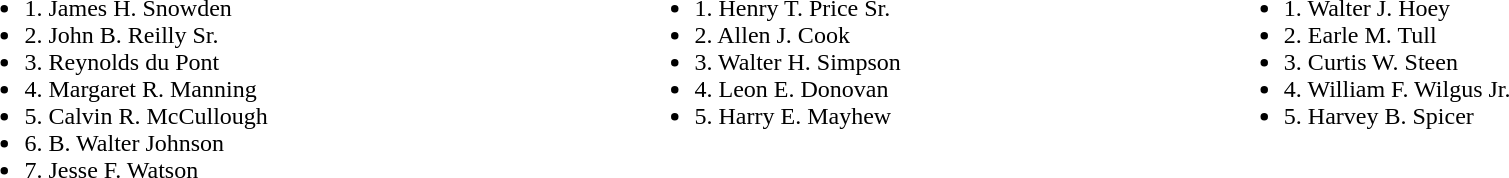<table width=100%>
<tr valign=top>
<td><br><ul><li>1. James H. Snowden</li><li>2. John B. Reilly Sr.</li><li>3. Reynolds du Pont</li><li>4. Margaret R. Manning</li><li>5. Calvin R. McCullough</li><li>6. B. Walter Johnson</li><li>7. Jesse F. Watson</li></ul></td>
<td><br><ul><li>1. Henry T. Price Sr.</li><li>2. Allen J. Cook</li><li>3. Walter H. Simpson</li><li>4. Leon E. Donovan</li><li>5. Harry E. Mayhew</li></ul></td>
<td><br><ul><li>1. Walter J. Hoey</li><li>2. Earle M. Tull</li><li>3. Curtis W. Steen</li><li>4. William F. Wilgus Jr.</li><li>5. Harvey B. Spicer</li></ul></td>
</tr>
</table>
